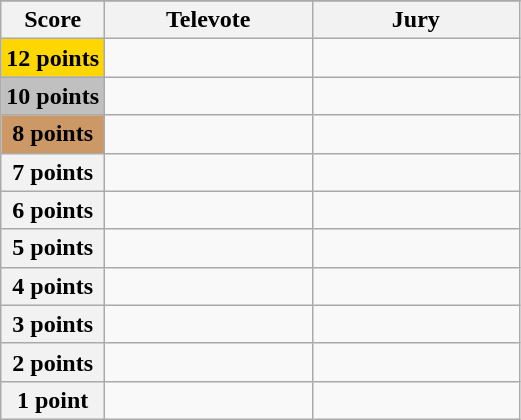<table class="wikitable">
<tr>
</tr>
<tr>
<th scope="col" width="20%">Score</th>
<th scope="col" width="40%">Televote</th>
<th scope="col" width="40%">Jury</th>
</tr>
<tr>
<th scope="row" style="background:gold">12 points</th>
<td></td>
<td></td>
</tr>
<tr>
<th scope="row" style="background:silver">10 points</th>
<td></td>
<td></td>
</tr>
<tr>
<th scope="row" style="background:#CC9966">8 points</th>
<td></td>
<td></td>
</tr>
<tr>
<th scope="row">7 points</th>
<td></td>
<td></td>
</tr>
<tr>
<th scope="row">6 points</th>
<td></td>
<td></td>
</tr>
<tr>
<th scope="row">5 points</th>
<td></td>
<td></td>
</tr>
<tr>
<th scope="row">4 points</th>
<td></td>
<td></td>
</tr>
<tr>
<th scope="row">3 points</th>
<td></td>
<td></td>
</tr>
<tr>
<th scope="row">2 points</th>
<td></td>
<td></td>
</tr>
<tr>
<th scope="row">1 point</th>
<td></td>
<td></td>
</tr>
</table>
